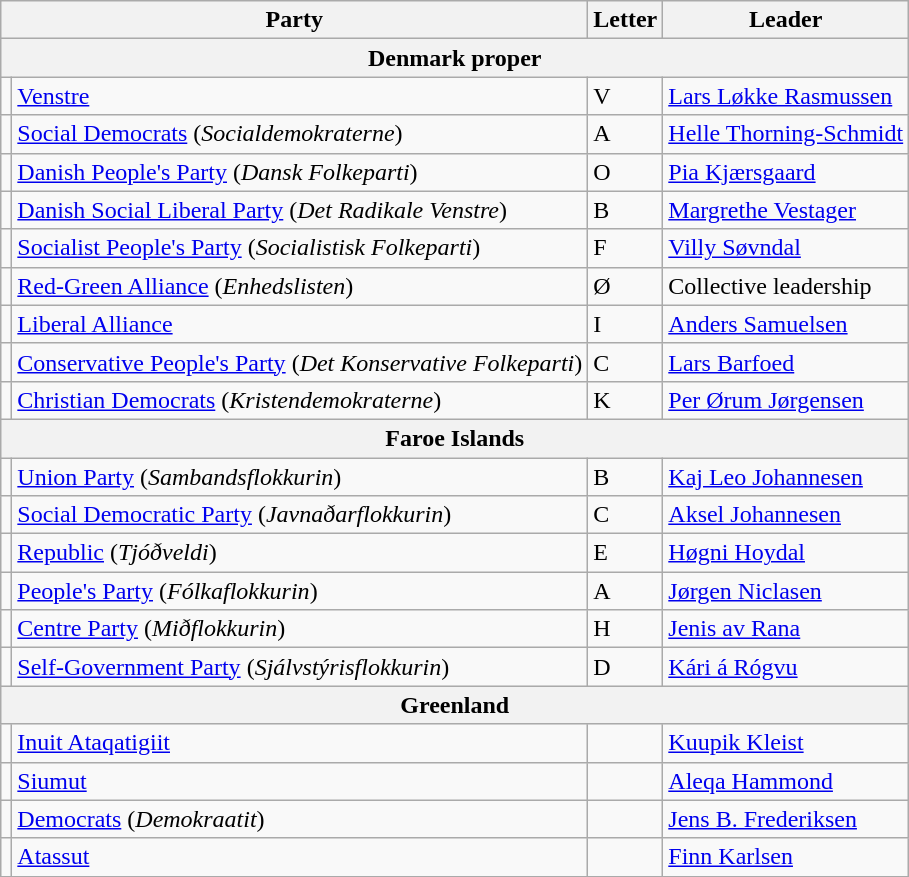<table class=wikitable>
<tr>
<th colspan=2>Party</th>
<th>Letter</th>
<th>Leader</th>
</tr>
<tr>
<th colspan=4>Denmark proper</th>
</tr>
<tr>
<td bgcolor=></td>
<td><a href='#'>Venstre</a></td>
<td>V</td>
<td><a href='#'>Lars Løkke Rasmussen</a></td>
</tr>
<tr>
<td bgcolor=></td>
<td><a href='#'>Social Democrats</a> (<em>Socialdemokraterne</em>)</td>
<td>A</td>
<td><a href='#'>Helle Thorning-Schmidt</a></td>
</tr>
<tr>
<td bgcolor=></td>
<td><a href='#'>Danish People's Party</a> (<em>Dansk Folkeparti</em>)</td>
<td>O</td>
<td><a href='#'>Pia Kjærsgaard</a></td>
</tr>
<tr>
<td bgcolor=></td>
<td><a href='#'>Danish Social Liberal Party</a> (<em>Det Radikale Venstre</em>)</td>
<td>B</td>
<td><a href='#'>Margrethe Vestager</a></td>
</tr>
<tr>
<td bgcolor=></td>
<td><a href='#'>Socialist People's Party</a> (<em>Socialistisk Folkeparti</em>)</td>
<td>F</td>
<td><a href='#'>Villy Søvndal</a></td>
</tr>
<tr>
<td bgcolor=></td>
<td><a href='#'>Red-Green Alliance</a> (<em>Enhedslisten</em>)</td>
<td>Ø</td>
<td>Collective leadership</td>
</tr>
<tr>
<td bgcolor=></td>
<td><a href='#'>Liberal Alliance</a></td>
<td>I</td>
<td><a href='#'>Anders Samuelsen</a></td>
</tr>
<tr>
<td bgcolor=></td>
<td><a href='#'>Conservative People's Party</a> (<em>Det Konservative Folkeparti</em>)</td>
<td>C</td>
<td><a href='#'>Lars Barfoed</a></td>
</tr>
<tr>
<td bgcolor=></td>
<td><a href='#'>Christian Democrats</a> (<em>Kristendemokraterne</em>)</td>
<td>K</td>
<td><a href='#'>Per Ørum Jørgensen</a></td>
</tr>
<tr>
<th colspan=4>Faroe Islands</th>
</tr>
<tr>
<td bgcolor=></td>
<td><a href='#'>Union Party</a> (<em>Sambandsflokkurin</em>)</td>
<td>B</td>
<td><a href='#'>Kaj Leo Johannesen</a></td>
</tr>
<tr>
<td bgcolor=></td>
<td><a href='#'>Social Democratic Party</a> (<em>Javnaðarflokkurin</em>)</td>
<td>C</td>
<td><a href='#'>Aksel Johannesen</a></td>
</tr>
<tr>
<td bgcolor=></td>
<td><a href='#'>Republic</a> (<em>Tjóðveldi</em>)</td>
<td>E</td>
<td><a href='#'>Høgni Hoydal</a></td>
</tr>
<tr>
<td bgcolor=></td>
<td><a href='#'>People's Party</a> (<em>Fólkaflokkurin</em>)</td>
<td>A</td>
<td><a href='#'>Jørgen Niclasen</a></td>
</tr>
<tr>
<td bgcolor=></td>
<td><a href='#'>Centre Party</a> (<em>Miðflokkurin</em>)</td>
<td>H</td>
<td><a href='#'>Jenis av Rana</a></td>
</tr>
<tr>
<td bgcolor=></td>
<td><a href='#'>Self-Government Party</a> (<em>Sjálvstýrisflokkurin</em>)</td>
<td>D</td>
<td><a href='#'>Kári á Rógvu</a></td>
</tr>
<tr>
<th colspan=4>Greenland</th>
</tr>
<tr>
<td bgcolor=></td>
<td><a href='#'>Inuit Ataqatigiit</a></td>
<td></td>
<td><a href='#'>Kuupik Kleist</a></td>
</tr>
<tr>
<td bgcolor=></td>
<td><a href='#'>Siumut</a></td>
<td></td>
<td><a href='#'>Aleqa Hammond</a></td>
</tr>
<tr>
<td bgcolor=></td>
<td><a href='#'>Democrats</a> (<em>Demokraatit</em>)</td>
<td></td>
<td><a href='#'>Jens B. Frederiksen</a></td>
</tr>
<tr>
<td bgcolor=></td>
<td><a href='#'>Atassut</a></td>
<td></td>
<td><a href='#'>Finn Karlsen</a></td>
</tr>
</table>
